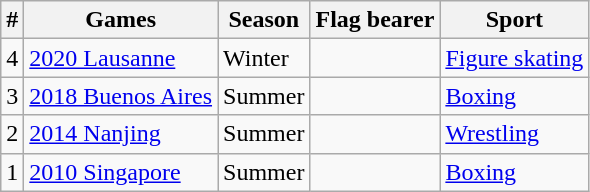<table class="wikitable sortable">
<tr>
<th>#</th>
<th>Games</th>
<th>Season</th>
<th>Flag bearer</th>
<th>Sport</th>
</tr>
<tr>
<td>4</td>
<td><a href='#'>2020 Lausanne</a></td>
<td>Winter</td>
<td></td>
<td><a href='#'>Figure skating</a></td>
</tr>
<tr>
<td>3</td>
<td><a href='#'>2018 Buenos Aires</a></td>
<td>Summer</td>
<td></td>
<td><a href='#'>Boxing</a></td>
</tr>
<tr>
<td>2</td>
<td><a href='#'>2014 Nanjing</a></td>
<td>Summer</td>
<td></td>
<td><a href='#'>Wrestling</a></td>
</tr>
<tr>
<td>1</td>
<td><a href='#'>2010 Singapore</a></td>
<td>Summer</td>
<td></td>
<td><a href='#'>Boxing</a></td>
</tr>
</table>
